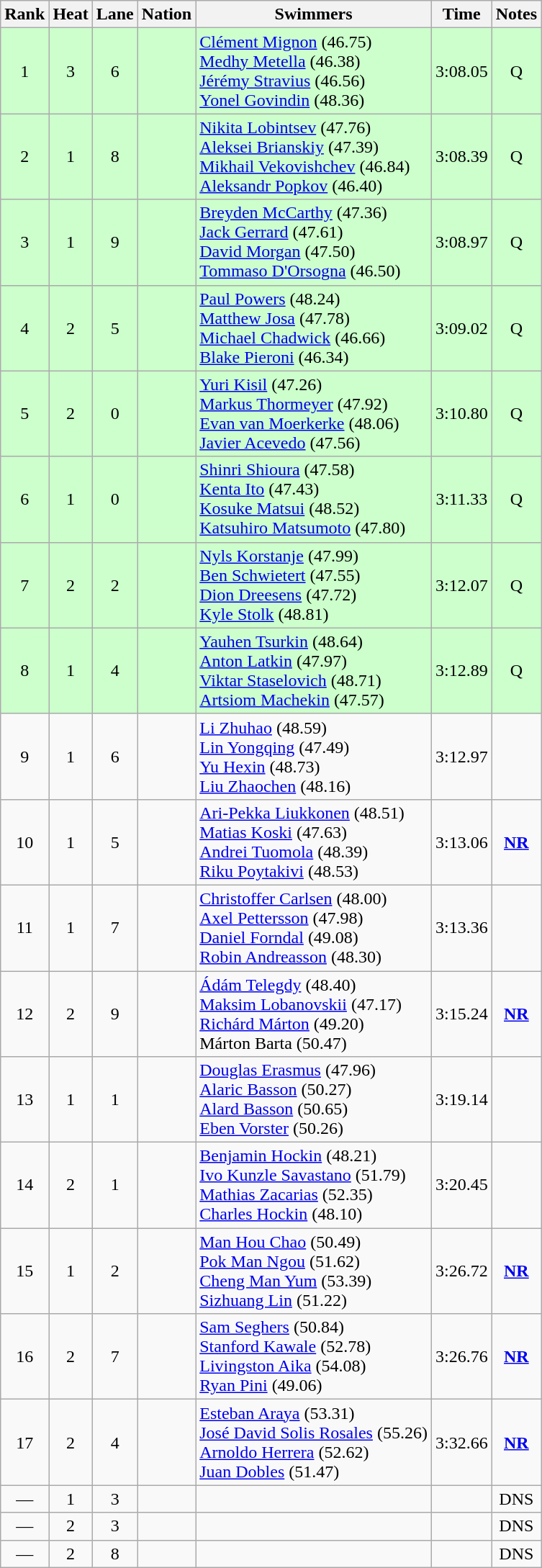<table class="wikitable sortable" style="text-align:center">
<tr>
<th>Rank</th>
<th>Heat</th>
<th>Lane</th>
<th>Nation</th>
<th>Swimmers</th>
<th>Time</th>
<th>Notes</th>
</tr>
<tr style="background:#cfc;">
<td>1</td>
<td>3</td>
<td>6</td>
<td align=left></td>
<td align=left><a href='#'>Clément Mignon</a> (46.75)<br><a href='#'>Medhy Metella</a> (46.38)<br><a href='#'>Jérémy Stravius</a> (46.56)<br><a href='#'>Yonel Govindin</a> (48.36)</td>
<td>3:08.05</td>
<td>Q</td>
</tr>
<tr style="background:#cfc;">
<td>2</td>
<td>1</td>
<td>8</td>
<td align=left></td>
<td align=left><a href='#'>Nikita Lobintsev</a> (47.76)<br><a href='#'>Aleksei Brianskiy</a> (47.39)<br><a href='#'>Mikhail Vekovishchev</a> (46.84)<br><a href='#'>Aleksandr Popkov</a> (46.40)</td>
<td>3:08.39</td>
<td>Q</td>
</tr>
<tr style="background:#cfc;">
<td>3</td>
<td>1</td>
<td>9</td>
<td align=left></td>
<td align=left><a href='#'>Breyden McCarthy</a> (47.36)<br><a href='#'>Jack Gerrard</a> (47.61)<br><a href='#'>David Morgan</a> (47.50)<br><a href='#'>Tommaso D'Orsogna</a> (46.50)</td>
<td>3:08.97</td>
<td>Q</td>
</tr>
<tr style="background:#cfc;">
<td>4</td>
<td>2</td>
<td>5</td>
<td align=left></td>
<td align=left><a href='#'>Paul Powers</a> (48.24)<br><a href='#'>Matthew Josa</a> (47.78)<br><a href='#'>Michael Chadwick</a> (46.66)<br><a href='#'>Blake Pieroni</a> (46.34)</td>
<td>3:09.02</td>
<td>Q</td>
</tr>
<tr style="background:#cfc;">
<td>5</td>
<td>2</td>
<td>0</td>
<td align=left></td>
<td align=left><a href='#'>Yuri Kisil</a> (47.26)<br><a href='#'>Markus Thormeyer</a> (47.92)<br><a href='#'>Evan van Moerkerke</a> (48.06)<br><a href='#'>Javier Acevedo</a> (47.56)</td>
<td>3:10.80</td>
<td>Q</td>
</tr>
<tr style="background:#cfc;">
<td>6</td>
<td>1</td>
<td>0</td>
<td align=left></td>
<td align=left><a href='#'>Shinri Shioura</a> (47.58)<br><a href='#'>Kenta Ito</a> (47.43)<br><a href='#'>Kosuke Matsui</a> (48.52)<br><a href='#'>Katsuhiro Matsumoto</a> (47.80)</td>
<td>3:11.33</td>
<td>Q</td>
</tr>
<tr style="background:#cfc;">
<td>7</td>
<td>2</td>
<td>2</td>
<td align=left></td>
<td align=left><a href='#'>Nyls Korstanje</a> (47.99)<br><a href='#'>Ben Schwietert</a> (47.55)<br><a href='#'>Dion Dreesens</a> (47.72)<br><a href='#'>Kyle Stolk</a> (48.81)</td>
<td>3:12.07</td>
<td>Q</td>
</tr>
<tr style="background:#cfc;">
<td>8</td>
<td>1</td>
<td>4</td>
<td align=left></td>
<td align=left><a href='#'>Yauhen Tsurkin</a> (48.64)<br><a href='#'>Anton Latkin</a> (47.97)<br><a href='#'>Viktar Staselovich</a> (48.71)<br><a href='#'>Artsiom Machekin</a> (47.57)</td>
<td>3:12.89</td>
<td>Q</td>
</tr>
<tr>
<td>9</td>
<td>1</td>
<td>6</td>
<td align=left></td>
<td align=left><a href='#'>Li Zhuhao</a> (48.59)<br><a href='#'>Lin Yongqing</a> (47.49)<br><a href='#'>Yu Hexin</a> (48.73)<br><a href='#'>Liu Zhaochen</a> (48.16)</td>
<td>3:12.97</td>
<td></td>
</tr>
<tr>
<td>10</td>
<td>1</td>
<td>5</td>
<td align=left></td>
<td align=left><a href='#'>Ari-Pekka Liukkonen</a> (48.51)<br><a href='#'>Matias Koski</a> (47.63)<br><a href='#'>Andrei Tuomola</a> (48.39)<br><a href='#'>Riku Poytakivi</a> (48.53)</td>
<td>3:13.06</td>
<td><strong><a href='#'>NR</a></strong></td>
</tr>
<tr>
<td>11</td>
<td>1</td>
<td>7</td>
<td align=left></td>
<td align=left><a href='#'>Christoffer Carlsen</a> (48.00)<br><a href='#'>Axel Pettersson</a> (47.98)<br><a href='#'>Daniel Forndal</a> (49.08)<br><a href='#'>Robin Andreasson</a> (48.30)</td>
<td>3:13.36</td>
<td></td>
</tr>
<tr>
<td>12</td>
<td>2</td>
<td>9</td>
<td align=left></td>
<td align=left><a href='#'>Ádám Telegdy</a> (48.40)<br><a href='#'>Maksim Lobanovskii</a> (47.17)<br><a href='#'>Richárd Márton</a> (49.20)<br>Márton Barta (50.47)</td>
<td>3:15.24</td>
<td><strong><a href='#'>NR</a></strong></td>
</tr>
<tr>
<td>13</td>
<td>1</td>
<td>1</td>
<td align=left></td>
<td align=left><a href='#'>Douglas Erasmus</a> (47.96)<br><a href='#'>Alaric Basson</a> (50.27)<br><a href='#'>Alard Basson</a> (50.65)<br><a href='#'>Eben Vorster</a> (50.26)</td>
<td>3:19.14</td>
<td></td>
</tr>
<tr>
<td>14</td>
<td>2</td>
<td>1</td>
<td align=left></td>
<td align=left><a href='#'>Benjamin Hockin</a> (48.21)<br><a href='#'>Ivo Kunzle Savastano</a> (51.79)<br><a href='#'>Mathias Zacarias</a> (52.35)<br><a href='#'>Charles Hockin</a> (48.10)</td>
<td>3:20.45</td>
<td></td>
</tr>
<tr>
<td>15</td>
<td>1</td>
<td>2</td>
<td align=left></td>
<td align=left><a href='#'>Man Hou Chao</a> (50.49)<br><a href='#'>Pok Man Ngou</a> (51.62)<br><a href='#'>Cheng Man Yum</a> (53.39)<br><a href='#'>Sizhuang Lin</a> (51.22)</td>
<td>3:26.72</td>
<td><strong><a href='#'>NR</a></strong></td>
</tr>
<tr>
<td>16</td>
<td>2</td>
<td>7</td>
<td align=left></td>
<td align=left><a href='#'>Sam Seghers</a> (50.84)<br><a href='#'>Stanford Kawale</a> (52.78)<br><a href='#'>Livingston Aika</a> (54.08)<br><a href='#'>Ryan Pini</a> (49.06)</td>
<td>3:26.76</td>
<td><strong><a href='#'>NR</a></strong></td>
</tr>
<tr>
<td>17</td>
<td>2</td>
<td>4</td>
<td align=left></td>
<td align=left><a href='#'>Esteban Araya</a> (53.31)<br><a href='#'>José David Solis Rosales</a> (55.26)<br><a href='#'>Arnoldo Herrera</a> (52.62)<br><a href='#'>Juan Dobles</a> (51.47)</td>
<td>3:32.66</td>
<td><strong><a href='#'>NR</a></strong></td>
</tr>
<tr>
<td>—</td>
<td>1</td>
<td>3</td>
<td align=left></td>
<td></td>
<td></td>
<td>DNS</td>
</tr>
<tr>
<td>—</td>
<td>2</td>
<td>3</td>
<td align=left></td>
<td></td>
<td></td>
<td>DNS</td>
</tr>
<tr>
<td>—</td>
<td>2</td>
<td>8</td>
<td align=left></td>
<td></td>
<td></td>
<td>DNS</td>
</tr>
</table>
